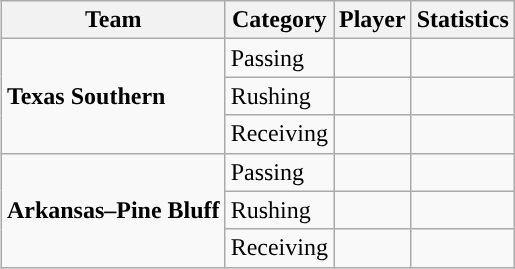<table class="wikitable" style="float: right;">
<tr>
<th>Team</th>
<th>Category</th>
<th>Player</th>
<th>Statistics</th>
</tr>
<tr>
<td rowspan=3><strong>Texas Southern</strong></td>
<td>Passing</td>
<td></td>
<td></td>
</tr>
<tr>
<td>Rushing</td>
<td></td>
<td></td>
</tr>
<tr>
<td>Receiving</td>
<td></td>
<td></td>
</tr>
<tr>
<td rowspan=3><strong>Arkansas–Pine Bluff</strong></td>
<td>Passing</td>
<td></td>
<td></td>
</tr>
<tr>
<td>Rushing</td>
<td></td>
<td></td>
</tr>
<tr>
<td>Receiving</td>
<td></td>
<td></td>
</tr>
</table>
